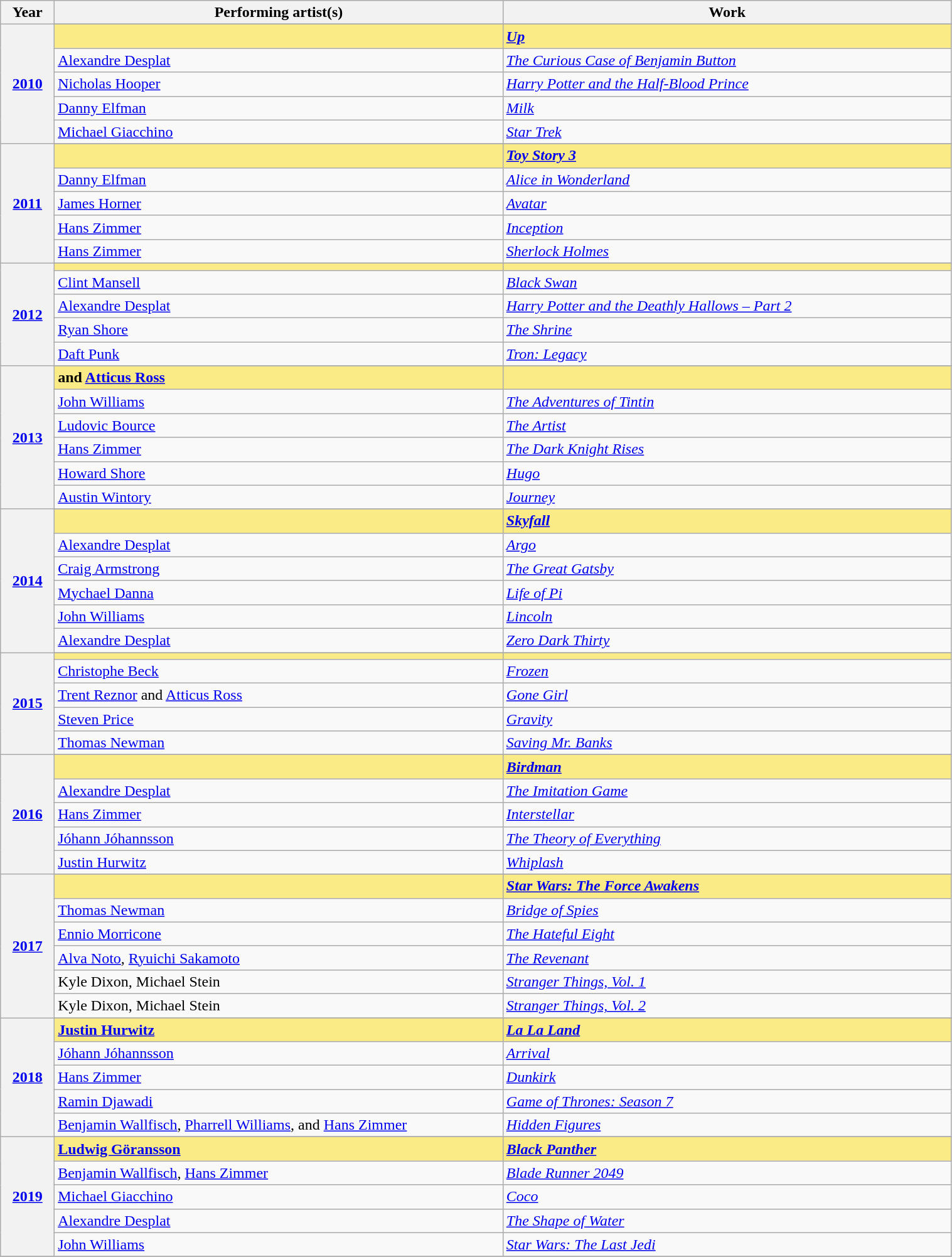<table class="wikitable" style="width:80%">
<tr>
<th width="2%">Year</th>
<th width="25%">Performing artist(s)</th>
<th width="25%">Work</th>
</tr>
<tr>
<th scope="row", rowspan=6, style="text-align:center;"><a href='#'>2010</a> <br></th>
</tr>
<tr style="background:#FAEB86">
<td><strong>  </strong></td>
<td><strong> <em><a href='#'>Up</a></em> </strong></td>
</tr>
<tr>
<td><a href='#'>Alexandre Desplat</a></td>
<td><em><a href='#'>The Curious Case of Benjamin Button</a></em></td>
</tr>
<tr>
<td><a href='#'>Nicholas Hooper</a></td>
<td><em><a href='#'>Harry Potter and the Half-Blood Prince</a></em></td>
</tr>
<tr>
<td><a href='#'>Danny Elfman</a></td>
<td><em><a href='#'>Milk</a></em></td>
</tr>
<tr>
<td><a href='#'>Michael Giacchino</a></td>
<td><em><a href='#'>Star Trek</a></em></td>
</tr>
<tr>
<th scope="row", rowspan=6, style="text-align:center;"><a href='#'>2011</a> <br></th>
</tr>
<tr style="background:#FAEB86">
<td><strong>  </strong></td>
<td><strong> <em><a href='#'>Toy Story 3</a></em> </strong></td>
</tr>
<tr>
<td><a href='#'>Danny Elfman</a></td>
<td><em><a href='#'>Alice in Wonderland</a></em></td>
</tr>
<tr>
<td><a href='#'>James Horner</a></td>
<td><em><a href='#'>Avatar</a></em></td>
</tr>
<tr>
<td><a href='#'>Hans Zimmer</a></td>
<td><em><a href='#'>Inception</a></em></td>
</tr>
<tr>
<td><a href='#'>Hans Zimmer</a></td>
<td><em><a href='#'>Sherlock Holmes</a></em></td>
</tr>
<tr>
<th scope="row", rowspan=6, style="text-align:center;"><a href='#'>2012</a> <br></th>
</tr>
<tr style="background:#FAEB86">
<td><strong>  </strong></td>
<td><strong> <em></em> </strong></td>
</tr>
<tr>
<td><a href='#'>Clint Mansell</a></td>
<td><em><a href='#'>Black Swan</a></em></td>
</tr>
<tr>
<td><a href='#'>Alexandre Desplat</a></td>
<td><em><a href='#'>Harry Potter and the Deathly Hallows – Part 2</a></em></td>
</tr>
<tr>
<td><a href='#'>Ryan Shore</a></td>
<td><em><a href='#'>The Shrine</a></em></td>
</tr>
<tr>
<td><a href='#'>Daft Punk</a></td>
<td><em><a href='#'>Tron: Legacy</a></em></td>
</tr>
<tr>
<th scope="row", rowspan=7, style="text-align:center;"><a href='#'>2013</a> <br></th>
</tr>
<tr style="background:#FAEB86">
<td><strong>  and <a href='#'>Atticus Ross</a> </strong></td>
<td><strong> <em></em> </strong></td>
</tr>
<tr>
<td><a href='#'>John Williams</a></td>
<td><em><a href='#'>The Adventures of Tintin</a></em></td>
</tr>
<tr>
<td><a href='#'>Ludovic Bource</a></td>
<td><em><a href='#'>The Artist</a></em></td>
</tr>
<tr>
<td><a href='#'>Hans Zimmer</a></td>
<td><em><a href='#'>The Dark Knight Rises</a></em></td>
</tr>
<tr>
<td><a href='#'>Howard Shore</a></td>
<td><em><a href='#'>Hugo</a></em></td>
</tr>
<tr>
<td><a href='#'>Austin Wintory</a></td>
<td><em><a href='#'>Journey</a></em></td>
</tr>
<tr>
<th scope="row", rowspan=7, style="text-align:center;"><a href='#'>2014</a> <br></th>
</tr>
<tr style="background:#FAEB86">
<td><strong>  </strong></td>
<td><strong> <em><a href='#'>Skyfall</a></em> </strong></td>
</tr>
<tr>
<td><a href='#'>Alexandre Desplat</a></td>
<td><em><a href='#'>Argo</a></em></td>
</tr>
<tr>
<td><a href='#'>Craig Armstrong</a></td>
<td><em><a href='#'>The Great Gatsby</a></em></td>
</tr>
<tr>
<td><a href='#'>Mychael Danna</a></td>
<td><em><a href='#'>Life of Pi</a></em></td>
</tr>
<tr>
<td><a href='#'>John Williams</a></td>
<td><em><a href='#'>Lincoln</a></em></td>
</tr>
<tr>
<td><a href='#'>Alexandre Desplat</a></td>
<td><em><a href='#'>Zero Dark Thirty</a></em></td>
</tr>
<tr>
<th scope="row", rowspan=6, style="text-align:center;"><a href='#'>2015</a> <br></th>
</tr>
<tr style="background:#FAEB86">
<td><strong>  </strong></td>
<td><strong> <em></em> </strong></td>
</tr>
<tr>
<td><a href='#'>Christophe Beck</a></td>
<td><em><a href='#'>Frozen</a></em></td>
</tr>
<tr>
<td><a href='#'>Trent Reznor</a> and <a href='#'>Atticus Ross</a></td>
<td><em><a href='#'>Gone Girl</a></em></td>
</tr>
<tr>
<td><a href='#'>Steven Price</a></td>
<td><em><a href='#'>Gravity</a></em></td>
</tr>
<tr>
<td><a href='#'>Thomas Newman</a></td>
<td><em><a href='#'>Saving Mr. Banks</a></em></td>
</tr>
<tr>
<th scope="row", rowspan=6, style="text-align:center;"><a href='#'>2016</a> <br></th>
</tr>
<tr style="background:#FAEB86">
<td><strong>  </strong></td>
<td><strong> <em><a href='#'>Birdman</a></em> </strong></td>
</tr>
<tr>
<td><a href='#'>Alexandre Desplat</a></td>
<td><em><a href='#'>The Imitation Game</a></em></td>
</tr>
<tr>
<td><a href='#'>Hans Zimmer</a></td>
<td><em><a href='#'>Interstellar</a></em></td>
</tr>
<tr>
<td><a href='#'>Jóhann Jóhannsson</a></td>
<td><em><a href='#'>The Theory of Everything</a></em></td>
</tr>
<tr>
<td><a href='#'>Justin Hurwitz</a></td>
<td><em><a href='#'>Whiplash</a></em></td>
</tr>
<tr>
<th scope="row", rowspan=7, style="text-align:center;"><a href='#'>2017</a> <br></th>
</tr>
<tr style="background:#FAEB86">
<td><strong>  </strong></td>
<td><strong> <em><a href='#'>Star Wars: The Force Awakens</a></em> </strong></td>
</tr>
<tr>
<td><a href='#'>Thomas Newman</a></td>
<td><em><a href='#'>Bridge of Spies</a></em></td>
</tr>
<tr>
<td><a href='#'>Ennio Morricone</a></td>
<td><em><a href='#'>The Hateful Eight</a></em></td>
</tr>
<tr>
<td><a href='#'>Alva Noto</a>, <a href='#'>Ryuichi Sakamoto</a></td>
<td><em><a href='#'>The Revenant</a></em></td>
</tr>
<tr>
<td>Kyle Dixon, Michael Stein</td>
<td><em><a href='#'>Stranger Things, Vol. 1</a></em></td>
</tr>
<tr>
<td>Kyle Dixon, Michael Stein</td>
<td><em><a href='#'>Stranger Things, Vol. 2</a></em></td>
</tr>
<tr>
<th scope="row", rowspan=6, style="text-align:center;"><a href='#'>2018</a> <br></th>
</tr>
<tr style="background:#FAEB86">
<td><strong> <a href='#'>Justin Hurwitz</a> </strong></td>
<td><strong> <em><a href='#'>La La Land</a></em> </strong></td>
</tr>
<tr>
<td><a href='#'>Jóhann Jóhannsson</a></td>
<td><em><a href='#'>Arrival</a></em></td>
</tr>
<tr>
<td><a href='#'>Hans Zimmer</a></td>
<td><em><a href='#'>Dunkirk</a></em></td>
</tr>
<tr>
<td><a href='#'>Ramin Djawadi</a></td>
<td><em><a href='#'>Game of Thrones: Season 7</a></em></td>
</tr>
<tr>
<td><a href='#'>Benjamin Wallfisch</a>, <a href='#'>Pharrell Williams</a>, and <a href='#'>Hans Zimmer</a></td>
<td><em><a href='#'>Hidden Figures</a></em></td>
</tr>
<tr>
<th scope="row", rowspan=6, style="text-align:center;"><a href='#'>2019</a> <br></th>
</tr>
<tr style="background:#FAEB86">
<td><strong> <a href='#'>Ludwig Göransson</a> </strong></td>
<td><strong> <em><a href='#'>Black Panther</a></em> </strong></td>
</tr>
<tr>
<td><a href='#'>Benjamin Wallfisch</a>, <a href='#'>Hans Zimmer</a></td>
<td><em><a href='#'>Blade Runner 2049</a></em></td>
</tr>
<tr>
<td><a href='#'>Michael Giacchino</a></td>
<td><em><a href='#'>Coco</a></em></td>
</tr>
<tr>
<td><a href='#'>Alexandre Desplat</a></td>
<td><em><a href='#'>The Shape of Water</a></em></td>
</tr>
<tr>
<td><a href='#'>John Williams</a></td>
<td><em><a href='#'>Star Wars: The Last Jedi</a></em></td>
</tr>
<tr>
</tr>
</table>
